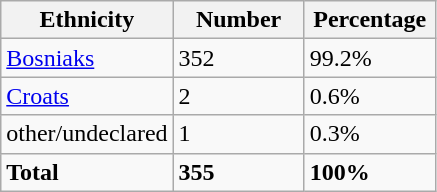<table class="wikitable">
<tr>
<th width="100px">Ethnicity</th>
<th width="80px">Number</th>
<th width="80px">Percentage</th>
</tr>
<tr>
<td><a href='#'>Bosniaks</a></td>
<td>352</td>
<td>99.2%</td>
</tr>
<tr>
<td><a href='#'>Croats</a></td>
<td>2</td>
<td>0.6%</td>
</tr>
<tr>
<td>other/undeclared</td>
<td>1</td>
<td>0.3%</td>
</tr>
<tr>
<td><strong>Total</strong></td>
<td><strong>355</strong></td>
<td><strong>100%</strong></td>
</tr>
</table>
